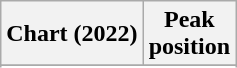<table class="wikitable sortable plainrowheaders" style="text-align:center">
<tr>
<th scope="col">Chart (2022)</th>
<th scope="col">Peak<br>position</th>
</tr>
<tr>
</tr>
<tr>
</tr>
</table>
